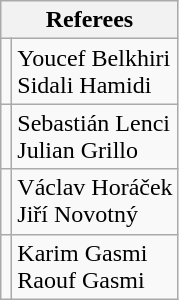<table class="wikitable" style="display:inline-table;">
<tr>
<th colspan="2">Referees</th>
</tr>
<tr>
<td></td>
<td>Youcef Belkhiri<br>Sidali Hamidi</td>
</tr>
<tr>
<td></td>
<td>Sebastián Lenci<br>Julian Grillo</td>
</tr>
<tr>
<td></td>
<td>Václav Horáček<br>Jiří Novotný</td>
</tr>
<tr>
<td></td>
<td>Karim Gasmi<br>Raouf Gasmi</td>
</tr>
</table>
